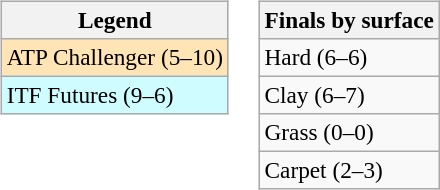<table>
<tr valign=top>
<td><br><table class=wikitable style=font-size:97%>
<tr>
<th>Legend</th>
</tr>
<tr bgcolor=moccasin>
<td>ATP Challenger (5–10)</td>
</tr>
<tr bgcolor=cffcff>
<td>ITF Futures (9–6)</td>
</tr>
</table>
</td>
<td><br><table class=wikitable style=font-size:97%>
<tr>
<th>Finals by surface</th>
</tr>
<tr>
<td>Hard (6–6)</td>
</tr>
<tr>
<td>Clay (6–7)</td>
</tr>
<tr>
<td>Grass (0–0)</td>
</tr>
<tr>
<td>Carpet (2–3)</td>
</tr>
</table>
</td>
</tr>
</table>
